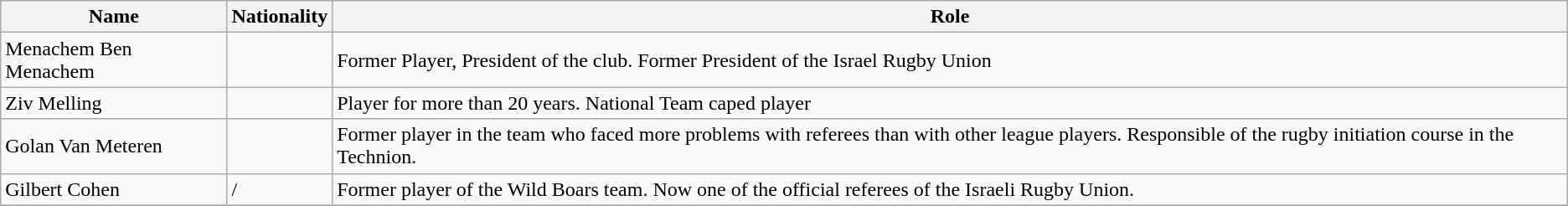<table class="wikitable">
<tr>
<th>Name</th>
<th>Nationality</th>
<th>Role</th>
</tr>
<tr>
<td>Menachem Ben Menachem</td>
<td></td>
<td>Former Player, President of the club. Former President of the Israel Rugby Union</td>
</tr>
<tr>
<td>Ziv Melling</td>
<td></td>
<td>Player for more than 20 years. National Team caped player</td>
</tr>
<tr>
<td>Golan Van Meteren</td>
<td></td>
<td>Former player in the team who faced more problems with referees than with other league players. Responsible of the rugby initiation course in the Technion.</td>
</tr>
<tr>
<td>Gilbert Cohen</td>
<td>/</td>
<td>Former player of the Wild Boars team. Now one of the official referees of the Israeli Rugby Union.</td>
</tr>
<tr>
</tr>
</table>
